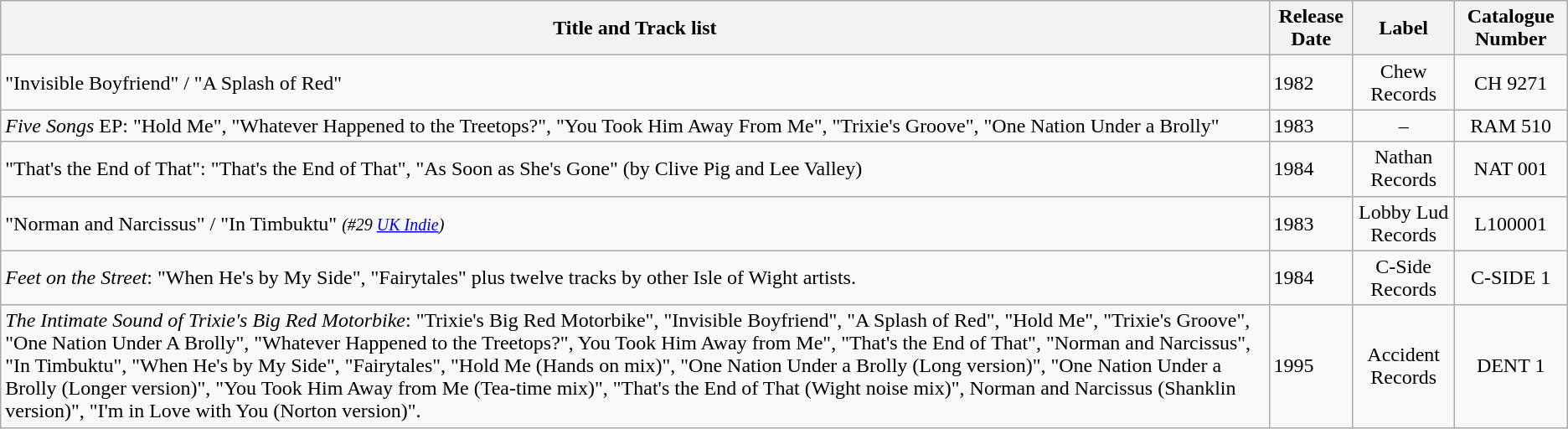<table class="wikitable">
<tr>
<th>Title and Track list</th>
<th>Release Date</th>
<th>Label</th>
<th>Catalogue Number</th>
</tr>
<tr>
<td>"Invisible Boyfriend" / "A Splash of Red"</td>
<td>1982</td>
<td style="text-align:center;">Chew Records</td>
<td style="text-align:center;">CH 9271</td>
</tr>
<tr>
<td><em>Five Songs</em> EP: "Hold Me", "Whatever Happened to the Treetops?", "You Took Him Away From Me", "Trixie's Groove", "One Nation Under a Brolly"</td>
<td>1983</td>
<td style="text-align:center;">–</td>
<td style="text-align:center;">RAM 510</td>
</tr>
<tr>
<td>"That's the End of That": "That's the End of That", "As Soon as She's Gone" (by Clive Pig and Lee Valley)</td>
<td>1984</td>
<td style="text-align:center;">Nathan Records</td>
<td style="text-align:center;">NAT 001</td>
</tr>
<tr>
<td>"Norman and Narcissus" / "In Timbuktu" <em><small>(#29 <a href='#'>UK Indie</a>)</small></em></td>
<td>1983</td>
<td style="text-align:center;">Lobby Lud Records</td>
<td style="text-align:center;">L100001</td>
</tr>
<tr>
<td><em>Feet on the Street</em>: "When He's by My Side", "Fairytales" plus twelve tracks by other Isle of Wight artists.</td>
<td>1984</td>
<td style="text-align:center;">C-Side Records</td>
<td style="text-align:center;">C-SIDE 1</td>
</tr>
<tr>
<td><em>The Intimate Sound of Trixie's Big Red Motorbike</em>: "Trixie's Big Red Motorbike", "Invisible Boyfriend", "A Splash of Red", "Hold Me", "Trixie's Groove", "One Nation Under A Brolly", "Whatever Happened to the Treetops?", You Took Him Away from Me", "That's the End of That", "Norman and Narcissus", "In Timbuktu", "When He's by My Side", "Fairytales", "Hold Me (Hands on mix)", "One Nation Under a Brolly (Long version)", "One Nation Under a Brolly (Longer version)", "You Took Him Away from Me (Tea-time mix)", "That's the End of That (Wight noise mix)", Norman and Narcissus (Shanklin version)", "I'm in Love with You (Norton version)".</td>
<td>1995</td>
<td style="text-align:center;">Accident Records</td>
<td style="text-align:center;">DENT 1</td>
</tr>
</table>
